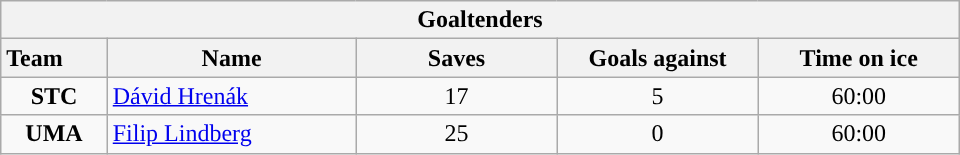<table class="wikitable" style="width:40em; text-align:right;">
<tr>
<th colspan=5>Goaltenders</th>
</tr>
<tr>
<th style="width:4em; text-align:left;">Team</th>
<th style="width:10em;">Name</th>
<th style="width:8em;">Saves</th>
<th style="width:8em;">Goals against</th>
<th style="width:8em;">Time on ice</th>
</tr>
<tr>
<td align=center><strong>STC</strong></td>
<td style="text-align:left;"><a href='#'>Dávid Hrenák</a></td>
<td align=center>17</td>
<td align=center>5</td>
<td align=center>60:00</td>
</tr>
<tr>
<td align=center><strong>UMA</strong></td>
<td style="text-align:left;"><a href='#'>Filip Lindberg</a></td>
<td align=center>25</td>
<td align=center>0</td>
<td align=center>60:00</td>
</tr>
</table>
